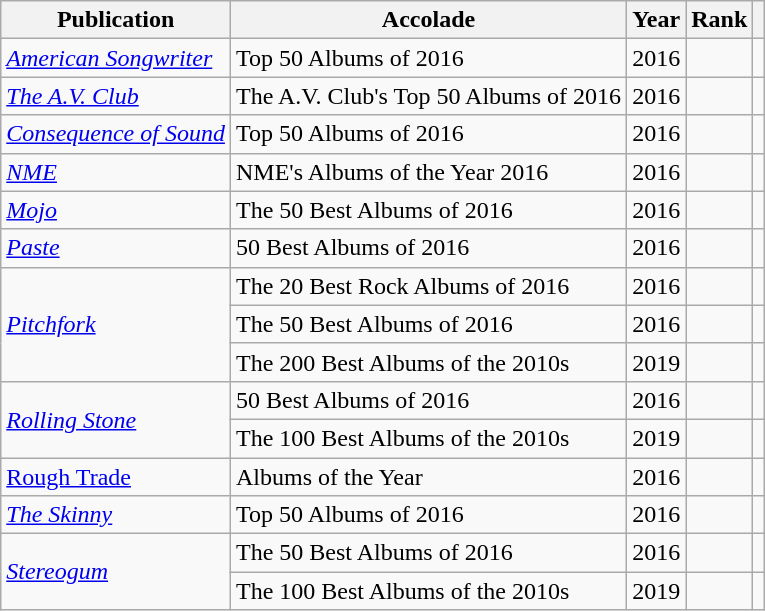<table class="sortable wikitable">
<tr>
<th>Publication</th>
<th>Accolade</th>
<th>Year</th>
<th>Rank</th>
<th class="unsortable"></th>
</tr>
<tr>
<td><em><a href='#'>American Songwriter</a></em></td>
<td>Top 50 Albums of 2016</td>
<td>2016</td>
<td></td>
<td></td>
</tr>
<tr>
<td><em><a href='#'>The A.V. Club</a></em></td>
<td>The A.V. Club's Top 50 Albums of 2016</td>
<td>2016</td>
<td></td>
<td></td>
</tr>
<tr>
<td><em><a href='#'>Consequence of Sound</a></em></td>
<td>Top 50 Albums of 2016</td>
<td>2016</td>
<td></td>
<td></td>
</tr>
<tr>
<td><em><a href='#'>NME</a></em></td>
<td>NME's Albums of the Year 2016</td>
<td>2016</td>
<td></td>
<td></td>
</tr>
<tr>
<td><em><a href='#'>Mojo</a></em></td>
<td>The 50 Best Albums of 2016</td>
<td>2016</td>
<td></td>
<td></td>
</tr>
<tr>
<td><em><a href='#'>Paste</a></em></td>
<td>50 Best Albums of 2016</td>
<td>2016</td>
<td></td>
<td></td>
</tr>
<tr>
<td rowspan="3"><a href='#'><em>Pitchfork</em></a></td>
<td>The 20 Best Rock Albums of 2016</td>
<td>2016</td>
<td></td>
<td></td>
</tr>
<tr>
<td>The 50 Best Albums of 2016</td>
<td>2016</td>
<td></td>
<td></td>
</tr>
<tr>
<td>The 200 Best Albums of the 2010s</td>
<td>2019</td>
<td></td>
<td></td>
</tr>
<tr>
<td rowspan="2"><em><a href='#'>Rolling Stone</a></em></td>
<td>50 Best Albums of 2016</td>
<td>2016</td>
<td></td>
<td></td>
</tr>
<tr>
<td>The 100 Best Albums of the 2010s</td>
<td>2019</td>
<td></td>
<td></td>
</tr>
<tr>
<td><a href='#'>Rough Trade</a></td>
<td>Albums of the Year</td>
<td>2016</td>
<td></td>
<td></td>
</tr>
<tr>
<td><em><a href='#'>The Skinny</a></em></td>
<td>Top 50 Albums of 2016</td>
<td>2016</td>
<td></td>
<td></td>
</tr>
<tr>
<td rowspan="2"><em><a href='#'>Stereogum</a></em></td>
<td>The 50 Best Albums of 2016</td>
<td>2016</td>
<td></td>
<td></td>
</tr>
<tr>
<td>The 100 Best Albums of the 2010s</td>
<td>2019</td>
<td></td>
<td></td>
</tr>
</table>
